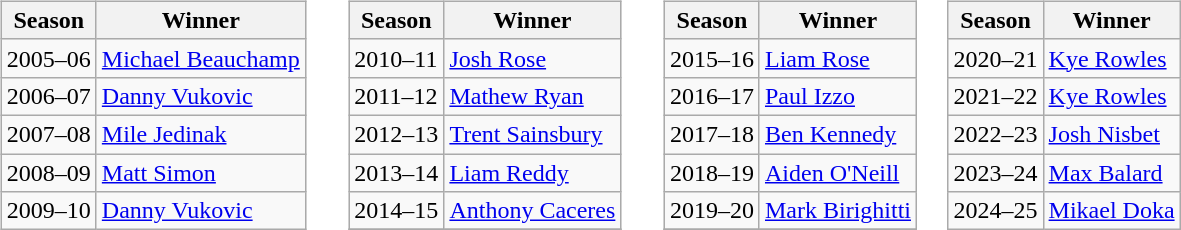<table>
<tr>
<td valign="top"><br><table class="wikitable">
<tr>
<th>Season</th>
<th>Winner</th>
</tr>
<tr>
<td>2005–06</td>
<td> <a href='#'>Michael Beauchamp</a></td>
</tr>
<tr>
<td>2006–07</td>
<td> <a href='#'>Danny Vukovic</a></td>
</tr>
<tr>
<td>2007–08</td>
<td> <a href='#'>Mile Jedinak</a></td>
</tr>
<tr>
<td>2008–09</td>
<td> <a href='#'>Matt Simon</a></td>
</tr>
<tr>
<td>2009–10</td>
<td> <a href='#'>Danny Vukovic</a></td>
</tr>
</table>
</td>
<td width="1"> </td>
<td valign="top"><br><table class="wikitable">
<tr>
<th>Season</th>
<th>Winner</th>
</tr>
<tr>
<td>2010–11</td>
<td> <a href='#'>Josh Rose</a></td>
</tr>
<tr>
<td>2011–12</td>
<td> <a href='#'>Mathew Ryan</a></td>
</tr>
<tr>
<td>2012–13</td>
<td> <a href='#'>Trent Sainsbury</a></td>
</tr>
<tr>
<td>2013–14</td>
<td> <a href='#'>Liam Reddy</a></td>
</tr>
<tr>
<td>2014–15</td>
<td> <a href='#'>Anthony Caceres</a></td>
</tr>
<tr>
</tr>
</table>
</td>
<td width="1"> </td>
<td valign="top"><br><table class="wikitable">
<tr>
<th>Season</th>
<th>Winner</th>
</tr>
<tr>
<td>2015–16</td>
<td> <a href='#'>Liam Rose</a></td>
</tr>
<tr>
<td>2016–17</td>
<td> <a href='#'>Paul Izzo</a></td>
</tr>
<tr>
<td>2017–18</td>
<td> <a href='#'>Ben Kennedy</a></td>
</tr>
<tr>
<td>2018–19</td>
<td> <a href='#'>Aiden O'Neill</a></td>
</tr>
<tr>
<td>2019–20</td>
<td> <a href='#'>Mark Birighitti</a></td>
</tr>
<tr>
</tr>
</table>
</td>
<td valign="top"><br><table class="wikitable">
<tr>
<th>Season</th>
<th>Winner</th>
</tr>
<tr>
<td>2020–21</td>
<td> <a href='#'>Kye Rowles</a></td>
</tr>
<tr>
<td>2021–22</td>
<td> <a href='#'>Kye Rowles</a></td>
</tr>
<tr>
<td>2022–23</td>
<td> <a href='#'>Josh Nisbet</a></td>
</tr>
<tr>
<td>2023–24</td>
<td> <a href='#'>Max Balard</a></td>
</tr>
<tr>
<td>2024–25</td>
<td> <a href='#'>Mikael Doka</a></td>
</tr>
</table>
</td>
</tr>
</table>
